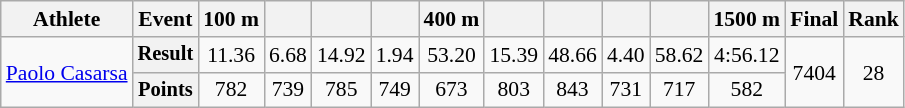<table class="wikitable" style="font-size:90%">
<tr>
<th>Athlete</th>
<th>Event</th>
<th>100 m</th>
<th></th>
<th></th>
<th></th>
<th>400 m</th>
<th></th>
<th></th>
<th></th>
<th></th>
<th>1500 m</th>
<th>Final</th>
<th>Rank</th>
</tr>
<tr align=center>
<td align=left rowspan=2><a href='#'>Paolo Casarsa</a></td>
<th style="font-size:95%">Result</th>
<td>11.36</td>
<td>6.68</td>
<td>14.92</td>
<td>1.94</td>
<td>53.20</td>
<td>15.39</td>
<td>48.66</td>
<td>4.40</td>
<td>58.62</td>
<td>4:56.12</td>
<td rowspan=2>7404</td>
<td rowspan=2>28</td>
</tr>
<tr align=center>
<th style="font-size:95%">Points</th>
<td>782</td>
<td>739</td>
<td>785</td>
<td>749</td>
<td>673</td>
<td>803</td>
<td>843</td>
<td>731</td>
<td>717</td>
<td>582</td>
</tr>
</table>
